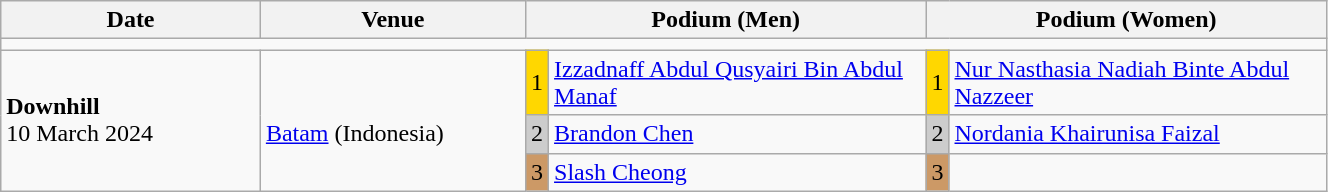<table class="wikitable" width=70%>
<tr>
<th>Date</th>
<th width=20%>Venue</th>
<th colspan=2 width=30%>Podium (Men)</th>
<th colspan=2 width=30%>Podium (Women)</th>
</tr>
<tr>
<td colspan=6></td>
</tr>
<tr>
<td rowspan=3><strong>Downhill</strong> <br> 10 March 2024</td>
<td rowspan=3><br><a href='#'>Batam</a> (Indonesia)</td>
<td bgcolor=FFD700>1</td>
<td><a href='#'>Izzadnaff Abdul Qusyairi Bin Abdul Manaf</a></td>
<td bgcolor=FFD700>1</td>
<td><a href='#'>Nur Nasthasia Nadiah Binte Abdul Nazzeer</a></td>
</tr>
<tr>
<td bgcolor=CCCCCC>2</td>
<td><a href='#'>Brandon Chen</a></td>
<td bgcolor=CCCCCC>2</td>
<td><a href='#'>Nordania Khairunisa Faizal</a></td>
</tr>
<tr>
<td bgcolor=CC9966>3</td>
<td><a href='#'>Slash Cheong</a></td>
<td bgcolor=CC9966>3</td>
<td></td>
</tr>
</table>
